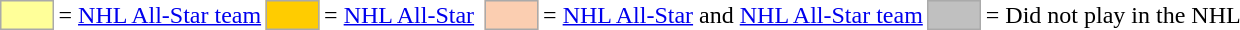<table>
<tr>
<td style="background-color:#FFFF99; border:1px solid #aaaaaa; width:2em;"></td>
<td>= <a href='#'>NHL All-Star team</a></td>
<td style="background-color:#FFCC00; border:1px solid #aaaaaa; width:2em;"></td>
<td>= <a href='#'>NHL All-Star</a></td>
<td></td>
<td style="background-color:#FBCEB1; border:1px solid #aaaaaa; width:2em;"></td>
<td>= <a href='#'>NHL All-Star</a>  and <a href='#'>NHL All-Star team</a></td>
<td style="background-color:#C0C0C0; border:1px solid #aaaaaa; width:2em;"></td>
<td>= Did not play in the NHL</td>
</tr>
</table>
